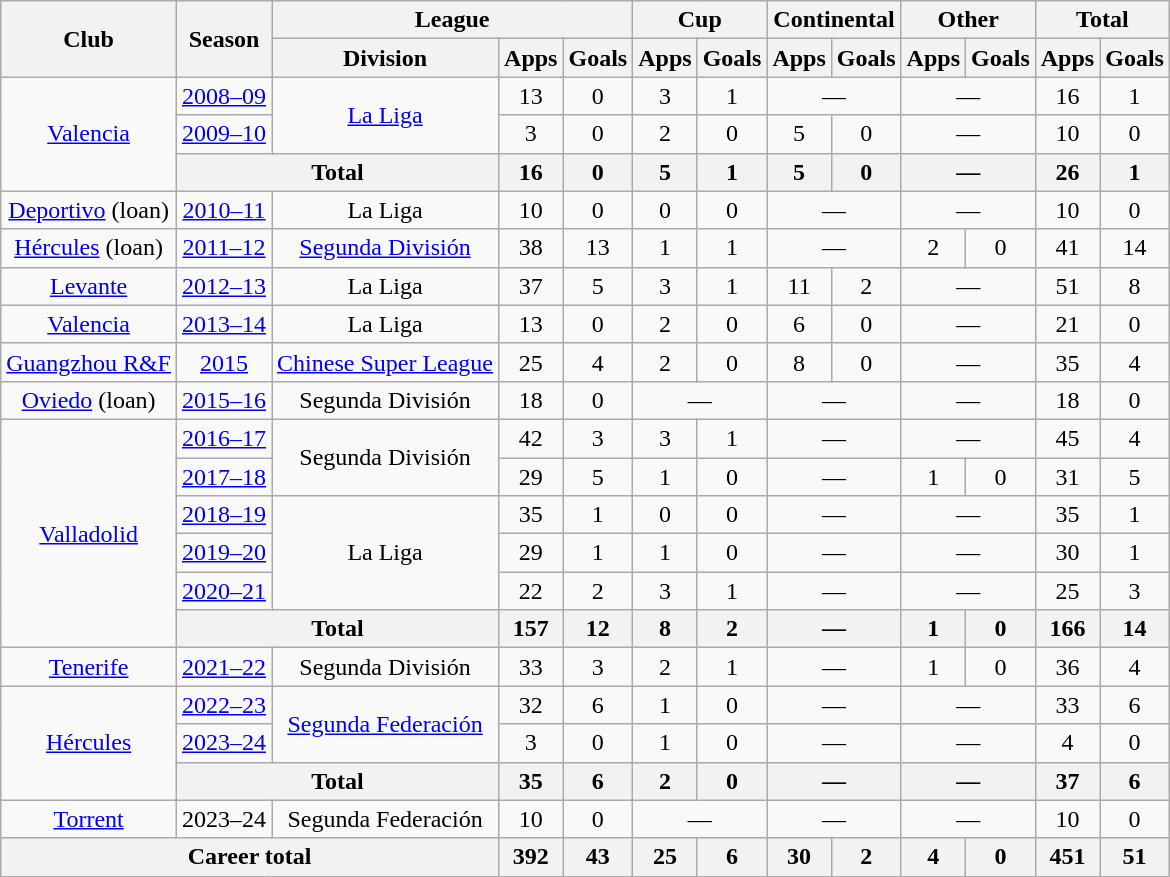<table class="wikitable" style="text-align:center">
<tr>
<th rowspan="2">Club</th>
<th rowspan="2">Season</th>
<th colspan="3">League</th>
<th colspan="2">Cup</th>
<th colspan="2">Continental</th>
<th colspan="2">Other</th>
<th colspan="2">Total</th>
</tr>
<tr>
<th>Division</th>
<th>Apps</th>
<th>Goals</th>
<th>Apps</th>
<th>Goals</th>
<th>Apps</th>
<th>Goals</th>
<th>Apps</th>
<th>Goals</th>
<th>Apps</th>
<th>Goals</th>
</tr>
<tr>
<td rowspan="3"><a href='#'>Valencia</a></td>
<td><a href='#'>2008–09</a></td>
<td rowspan="2"><a href='#'>La Liga</a></td>
<td>13</td>
<td>0</td>
<td>3</td>
<td>1</td>
<td colspan="2">—</td>
<td colspan="2">—</td>
<td>16</td>
<td>1</td>
</tr>
<tr>
<td><a href='#'>2009–10</a></td>
<td>3</td>
<td>0</td>
<td>2</td>
<td>0</td>
<td>5</td>
<td>0</td>
<td colspan="2">—</td>
<td>10</td>
<td>0</td>
</tr>
<tr>
<th colspan="2">Total</th>
<th>16</th>
<th>0</th>
<th>5</th>
<th>1</th>
<th>5</th>
<th>0</th>
<th colspan="2">—</th>
<th>26</th>
<th>1</th>
</tr>
<tr>
<td><a href='#'>Deportivo</a> (loan)</td>
<td><a href='#'>2010–11</a></td>
<td>La Liga</td>
<td>10</td>
<td>0</td>
<td>0</td>
<td>0</td>
<td colspan="2">—</td>
<td colspan="2">—</td>
<td>10</td>
<td>0</td>
</tr>
<tr>
<td><a href='#'>Hércules</a> (loan)</td>
<td><a href='#'>2011–12</a></td>
<td><a href='#'>Segunda División</a></td>
<td>38</td>
<td>13</td>
<td>1</td>
<td>1</td>
<td colspan="2">—</td>
<td>2</td>
<td>0</td>
<td>41</td>
<td>14</td>
</tr>
<tr>
<td><a href='#'>Levante</a></td>
<td><a href='#'>2012–13</a></td>
<td>La Liga</td>
<td>37</td>
<td>5</td>
<td>3</td>
<td>1</td>
<td>11</td>
<td>2</td>
<td colspan="2">—</td>
<td>51</td>
<td>8</td>
</tr>
<tr>
<td><a href='#'>Valencia</a></td>
<td><a href='#'>2013–14</a></td>
<td>La Liga</td>
<td>13</td>
<td>0</td>
<td>2</td>
<td>0</td>
<td>6</td>
<td>0</td>
<td colspan="2">—</td>
<td>21</td>
<td>0</td>
</tr>
<tr>
<td><a href='#'>Guangzhou R&F</a></td>
<td><a href='#'>2015</a></td>
<td><a href='#'>Chinese Super League</a></td>
<td>25</td>
<td>4</td>
<td>2</td>
<td>0</td>
<td>8</td>
<td>0</td>
<td colspan="2">—</td>
<td>35</td>
<td>4</td>
</tr>
<tr>
<td><a href='#'>Oviedo</a> (loan)</td>
<td><a href='#'>2015–16</a></td>
<td>Segunda División</td>
<td>18</td>
<td>0</td>
<td colspan="2">—</td>
<td colspan="2">—</td>
<td colspan="2">—</td>
<td>18</td>
<td>0</td>
</tr>
<tr>
<td rowspan="6"><a href='#'>Valladolid</a></td>
<td><a href='#'>2016–17</a></td>
<td rowspan="2">Segunda División</td>
<td>42</td>
<td>3</td>
<td>3</td>
<td>1</td>
<td colspan="2">—</td>
<td colspan="2">—</td>
<td>45</td>
<td>4</td>
</tr>
<tr>
<td><a href='#'>2017–18</a></td>
<td>29</td>
<td>5</td>
<td>1</td>
<td>0</td>
<td colspan="2">—</td>
<td>1</td>
<td>0</td>
<td>31</td>
<td>5</td>
</tr>
<tr>
<td><a href='#'>2018–19</a></td>
<td rowspan="3">La Liga</td>
<td>35</td>
<td>1</td>
<td>0</td>
<td>0</td>
<td colspan="2">—</td>
<td colspan="2">—</td>
<td>35</td>
<td>1</td>
</tr>
<tr>
<td><a href='#'>2019–20</a></td>
<td>29</td>
<td>1</td>
<td>1</td>
<td>0</td>
<td colspan="2">—</td>
<td colspan="2">—</td>
<td>30</td>
<td>1</td>
</tr>
<tr>
<td><a href='#'>2020–21</a></td>
<td>22</td>
<td>2</td>
<td>3</td>
<td>1</td>
<td colspan="2">—</td>
<td colspan="2">—</td>
<td>25</td>
<td>3</td>
</tr>
<tr>
<th colspan="2">Total</th>
<th>157</th>
<th>12</th>
<th>8</th>
<th>2</th>
<th colspan="2">—</th>
<th>1</th>
<th>0</th>
<th>166</th>
<th>14</th>
</tr>
<tr>
<td><a href='#'>Tenerife</a></td>
<td><a href='#'>2021–22</a></td>
<td>Segunda División</td>
<td>33</td>
<td>3</td>
<td>2</td>
<td>1</td>
<td colspan="2">—</td>
<td>1</td>
<td>0</td>
<td>36</td>
<td>4</td>
</tr>
<tr>
<td rowspan="3"><a href='#'>Hércules</a></td>
<td><a href='#'>2022–23</a></td>
<td rowspan="2"><a href='#'>Segunda Federación</a></td>
<td>32</td>
<td>6</td>
<td>1</td>
<td>0</td>
<td colspan="2">—</td>
<td colspan="2">—</td>
<td>33</td>
<td>6</td>
</tr>
<tr>
<td><a href='#'>2023–24</a></td>
<td>3</td>
<td>0</td>
<td>1</td>
<td>0</td>
<td colspan="2">—</td>
<td colspan="2">—</td>
<td>4</td>
<td>0</td>
</tr>
<tr>
<th colspan="2">Total</th>
<th>35</th>
<th>6</th>
<th>2</th>
<th>0</th>
<th colspan="2">—</th>
<th colspan="2">—</th>
<th>37</th>
<th>6</th>
</tr>
<tr>
<td><a href='#'>Torrent</a></td>
<td>2023–24</td>
<td>Segunda Federación</td>
<td>10</td>
<td>0</td>
<td colspan="2">—</td>
<td colspan="2">—</td>
<td colspan="2">—</td>
<td>10</td>
<td>0</td>
</tr>
<tr>
<th colspan="3">Career total</th>
<th>392</th>
<th>43</th>
<th>25</th>
<th>6</th>
<th>30</th>
<th>2</th>
<th>4</th>
<th>0</th>
<th>451</th>
<th>51</th>
</tr>
</table>
